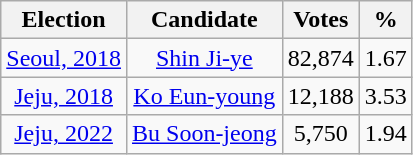<table class="wikitable" style="text-align:center">
<tr>
<th>Election</th>
<th>Candidate</th>
<th>Votes</th>
<th>%</th>
</tr>
<tr>
<td><a href='#'>Seoul, 2018</a></td>
<td><a href='#'>Shin Ji-ye</a></td>
<td>82,874</td>
<td>1.67</td>
</tr>
<tr>
<td><a href='#'>Jeju, 2018</a></td>
<td><a href='#'>Ko Eun-young</a></td>
<td>12,188</td>
<td>3.53</td>
</tr>
<tr>
<td><a href='#'>Jeju, 2022</a></td>
<td><a href='#'>Bu Soon-jeong</a></td>
<td>5,750</td>
<td>1.94</td>
</tr>
</table>
